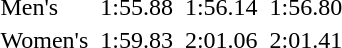<table>
<tr>
<td>Men's<br></td>
<td></td>
<td>1:55.88</td>
<td></td>
<td>1:56.14</td>
<td></td>
<td>1:56.80</td>
</tr>
<tr>
<td>Women's<br></td>
<td></td>
<td>1:59.83</td>
<td></td>
<td>2:01.06</td>
<td></td>
<td>2:01.41</td>
</tr>
</table>
